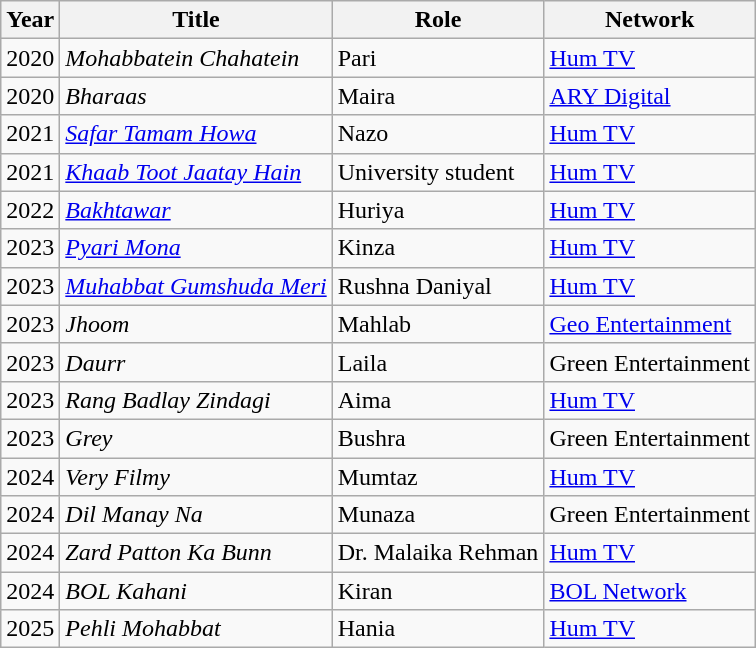<table class="wikitable sortable plainrowheaders">
<tr style="text-align:center;">
<th scope="col">Year</th>
<th scope="col">Title</th>
<th scope="col">Role</th>
<th scope="col">Network</th>
</tr>
<tr>
<td>2020</td>
<td><em>Mohabbatein Chahatein</em></td>
<td>Pari</td>
<td><a href='#'>Hum TV</a></td>
</tr>
<tr>
<td>2020</td>
<td><em>Bharaas</em></td>
<td>Maira</td>
<td><a href='#'>ARY Digital</a></td>
</tr>
<tr>
<td>2021</td>
<td><em><a href='#'>Safar Tamam Howa</a></em></td>
<td>Nazo</td>
<td><a href='#'>Hum TV</a></td>
</tr>
<tr>
<td>2021</td>
<td><em><a href='#'>Khaab Toot Jaatay Hain</a></em></td>
<td>University student</td>
<td><a href='#'>Hum TV</a></td>
</tr>
<tr>
<td>2022</td>
<td><em><a href='#'>Bakhtawar</a></em></td>
<td>Huriya</td>
<td><a href='#'>Hum TV</a></td>
</tr>
<tr>
<td>2023</td>
<td><em><a href='#'>Pyari Mona</a></em></td>
<td>Kinza</td>
<td><a href='#'>Hum TV</a></td>
</tr>
<tr>
<td>2023</td>
<td><em><a href='#'>Muhabbat Gumshuda Meri</a></em></td>
<td>Rushna Daniyal</td>
<td><a href='#'>Hum TV</a></td>
</tr>
<tr>
<td>2023</td>
<td><em>Jhoom</em></td>
<td>Mahlab</td>
<td><a href='#'>Geo Entertainment</a></td>
</tr>
<tr>
<td>2023</td>
<td><em>Daurr</em></td>
<td>Laila</td>
<td>Green Entertainment</td>
</tr>
<tr>
<td>2023</td>
<td><em>Rang Badlay Zindagi</em></td>
<td>Aima</td>
<td><a href='#'>Hum TV</a></td>
</tr>
<tr>
<td>2023</td>
<td><em>Grey</em></td>
<td>Bushra</td>
<td>Green Entertainment</td>
</tr>
<tr>
<td>2024</td>
<td><em>Very Filmy</em></td>
<td>Mumtaz</td>
<td><a href='#'>Hum TV</a></td>
</tr>
<tr>
<td>2024</td>
<td><em>Dil Manay Na</em></td>
<td>Munaza</td>
<td>Green Entertainment</td>
</tr>
<tr>
<td>2024</td>
<td><em>Zard Patton Ka Bunn</em></td>
<td>Dr. Malaika Rehman</td>
<td><a href='#'>Hum TV</a></td>
</tr>
<tr>
<td>2024</td>
<td><em>BOL Kahani</em></td>
<td>Kiran</td>
<td><a href='#'>BOL Network</a></td>
</tr>
<tr>
<td>2025</td>
<td><em>Pehli Mohabbat</em></td>
<td>Hania</td>
<td><a href='#'>Hum TV</a></td>
</tr>
</table>
